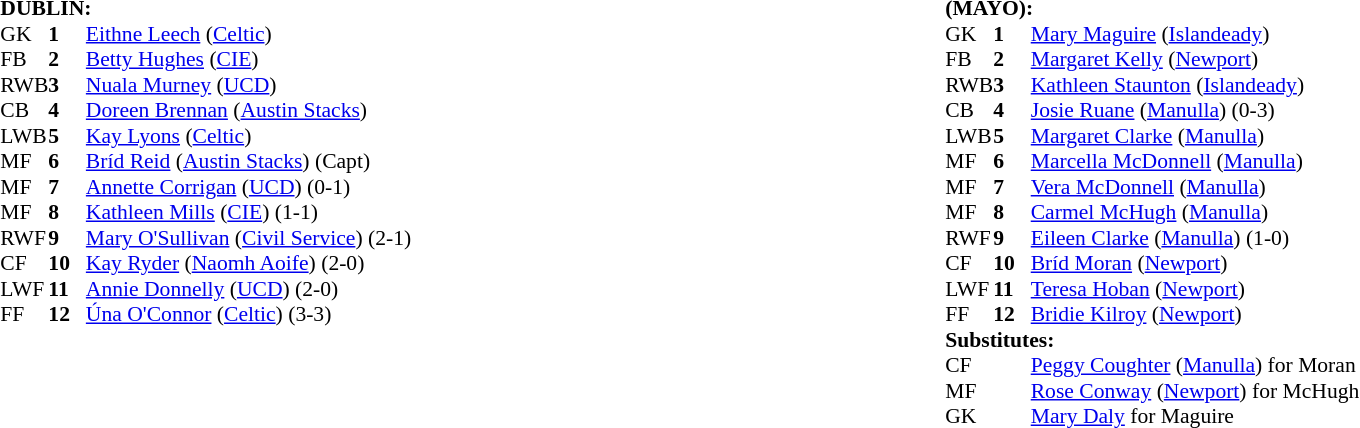<table width="100%">
<tr>
<td valign="top" width="50%"><br><table style="font-size: 90%" cellspacing="0" cellpadding="0" align=center>
<tr>
<td colspan="4"><strong>DUBLIN:</strong></td>
</tr>
<tr>
<th width="25"></th>
<th width="25"></th>
</tr>
<tr>
<td>GK</td>
<td><strong>1</strong></td>
<td><a href='#'>Eithne Leech</a> (<a href='#'>Celtic</a>)</td>
</tr>
<tr>
<td>FB</td>
<td><strong>2</strong></td>
<td><a href='#'>Betty Hughes</a> (<a href='#'>CIE</a>)</td>
</tr>
<tr>
<td>RWB</td>
<td><strong>3</strong></td>
<td><a href='#'>Nuala Murney</a> (<a href='#'>UCD</a>)</td>
</tr>
<tr>
<td>CB</td>
<td><strong>4</strong></td>
<td><a href='#'>Doreen Brennan</a> (<a href='#'>Austin Stacks</a>)</td>
</tr>
<tr>
<td>LWB</td>
<td><strong>5</strong></td>
<td><a href='#'>Kay Lyons</a> (<a href='#'>Celtic</a>)</td>
</tr>
<tr>
<td>MF</td>
<td><strong>6</strong></td>
<td><a href='#'>Bríd Reid</a> (<a href='#'>Austin Stacks</a>) (Capt)</td>
</tr>
<tr>
<td>MF</td>
<td><strong>7</strong></td>
<td><a href='#'>Annette Corrigan</a> (<a href='#'>UCD</a>) (0-1)</td>
</tr>
<tr>
<td>MF</td>
<td><strong>8</strong></td>
<td><a href='#'>Kathleen Mills</a> (<a href='#'>CIE</a>) (1-1)</td>
</tr>
<tr>
<td>RWF</td>
<td><strong>9</strong></td>
<td><a href='#'>Mary O'Sullivan</a> (<a href='#'>Civil Service</a>) (2-1)</td>
</tr>
<tr>
<td>CF</td>
<td><strong>10</strong></td>
<td><a href='#'>Kay Ryder</a> (<a href='#'>Naomh Aoife</a>) (2-0)</td>
</tr>
<tr>
<td>LWF</td>
<td><strong>11</strong></td>
<td><a href='#'>Annie Donnelly</a> (<a href='#'>UCD</a>) (2-0)</td>
</tr>
<tr>
<td>FF</td>
<td><strong>12</strong></td>
<td><a href='#'>Úna O'Connor</a> (<a href='#'>Celtic</a>) (3-3)</td>
</tr>
<tr>
</tr>
</table>
</td>
<td valign="top" width="50%"><br><table style="font-size: 90%" cellspacing="0" cellpadding="0" align=center>
<tr>
<td colspan="4"><strong>(MAYO):</strong></td>
</tr>
<tr>
<th width="25"></th>
<th width="25"></th>
</tr>
<tr>
<td>GK</td>
<td><strong>1</strong></td>
<td><a href='#'>Mary Maguire</a> (<a href='#'>Islandeady</a>) </td>
</tr>
<tr>
<td>FB</td>
<td><strong>2</strong></td>
<td><a href='#'>Margaret Kelly</a> (<a href='#'>Newport</a>)</td>
</tr>
<tr>
<td>RWB</td>
<td><strong>3</strong></td>
<td><a href='#'>Kathleen Staunton</a> (<a href='#'>Islandeady</a>)</td>
</tr>
<tr>
<td>CB</td>
<td><strong>4</strong></td>
<td><a href='#'>Josie Ruane</a> (<a href='#'>Manulla</a>) (0-3)</td>
</tr>
<tr>
<td>LWB</td>
<td><strong>5</strong></td>
<td><a href='#'>Margaret Clarke</a> (<a href='#'>Manulla</a>)</td>
</tr>
<tr>
<td>MF</td>
<td><strong>6</strong></td>
<td><a href='#'>Marcella McDonnell</a> (<a href='#'>Manulla</a>)</td>
</tr>
<tr>
<td>MF</td>
<td><strong>7</strong></td>
<td><a href='#'>Vera McDonnell</a> (<a href='#'>Manulla</a>)</td>
</tr>
<tr>
<td>MF</td>
<td><strong>8</strong></td>
<td><a href='#'>Carmel McHugh</a> (<a href='#'>Manulla</a>) </td>
</tr>
<tr>
<td>RWF</td>
<td><strong>9</strong></td>
<td><a href='#'>Eileen Clarke</a> (<a href='#'>Manulla</a>) (1-0)</td>
</tr>
<tr>
<td>CF</td>
<td><strong>10</strong></td>
<td><a href='#'>Bríd Moran</a> (<a href='#'>Newport</a>) </td>
</tr>
<tr>
<td>LWF</td>
<td><strong>11</strong></td>
<td><a href='#'>Teresa Hoban</a> (<a href='#'>Newport</a>)</td>
</tr>
<tr>
<td>FF</td>
<td><strong>12</strong></td>
<td><a href='#'>Bridie Kilroy</a> (<a href='#'>Newport</a>)</td>
</tr>
<tr>
<td colspan=4><strong>Substitutes:</strong></td>
</tr>
<tr>
<td>CF</td>
<td></td>
<td><a href='#'>Peggy Coughter</a> (<a href='#'>Manulla</a>) for Moran </td>
</tr>
<tr>
<td>MF</td>
<td></td>
<td><a href='#'>Rose Conway</a> (<a href='#'>Newport</a>) for McHugh </td>
</tr>
<tr>
<td>GK</td>
<td></td>
<td><a href='#'>Mary Daly</a> for Maguire </td>
</tr>
<tr>
</tr>
</table>
</td>
</tr>
</table>
